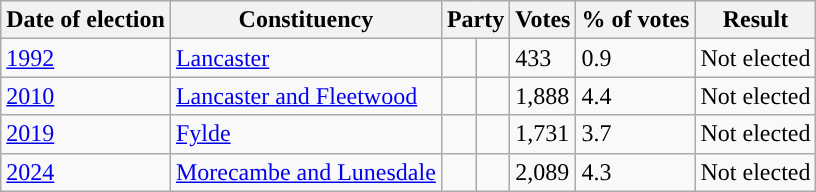<table class="wikitable">
<tr>
<th>Date of election</th>
<th>Constituency</th>
<th colspan="2">Party</th>
<th>Votes</th>
<th>% of votes</th>
<th>Result</th>
</tr>
<tr>
<td><a href='#'>1992</a></td>
<td><a href='#'>Lancaster</a></td>
<td style="background-color: "></td>
<td><a href='#'></a></td>
<td>433</td>
<td>0.9</td>
<td>Not elected</td>
</tr>
<tr>
<td><a href='#'>2010</a></td>
<td><a href='#'>Lancaster and Fleetwood</a></td>
<td style="background-color: "></td>
<td><a href='#'></a></td>
<td>1,888</td>
<td>4.4</td>
<td>Not elected</td>
</tr>
<tr>
<td><a href='#'>2019</a></td>
<td><a href='#'>Fylde</a></td>
<td style="background-color: "></td>
<td><a href='#'></a></td>
<td>1,731</td>
<td>3.7</td>
<td>Not elected</td>
</tr>
<tr>
<td><a href='#'>2024</a></td>
<td><a href='#'>Morecambe and Lunesdale</a></td>
<td style="background-color: "></td>
<td><a href='#'></a></td>
<td>2,089</td>
<td>4.3</td>
<td>Not elected</td>
</tr>
</table>
